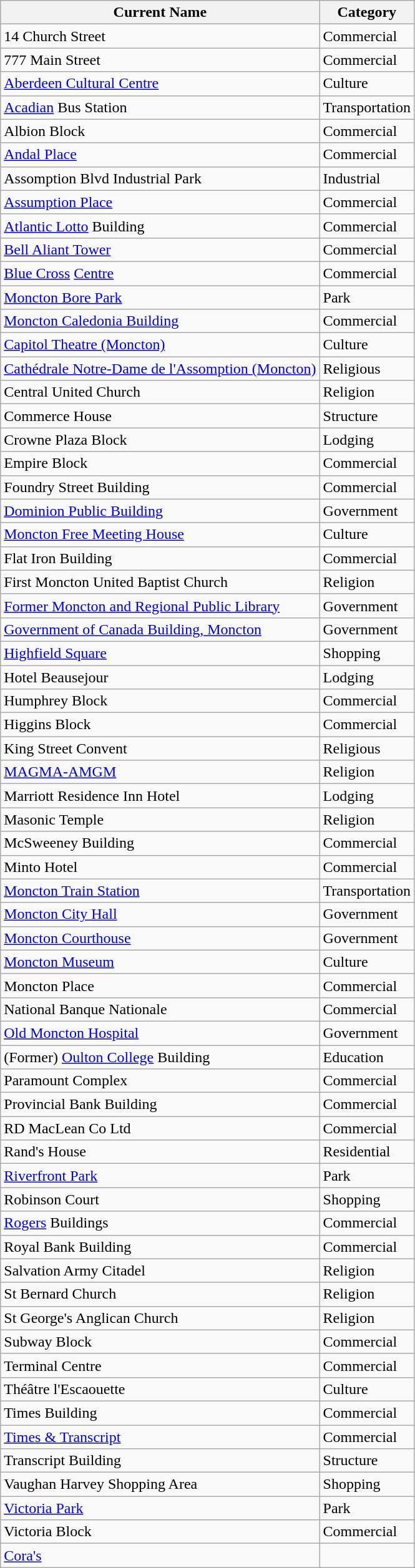<table class="wikitable sortable">
<tr>
<th>Current Name</th>
<th>Category</th>
</tr>
<tr>
<td>14 Church Street</td>
<td>Commercial</td>
</tr>
<tr>
<td>777 Main Street</td>
<td>Commercial</td>
</tr>
<tr>
<td><a href='#'>Aberdeen Cultural Centre</a></td>
<td>Culture</td>
</tr>
<tr>
<td><a href='#'>Acadian</a> Bus Station</td>
<td>Transportation</td>
</tr>
<tr>
<td>Albion Block</td>
<td>Commercial</td>
</tr>
<tr>
<td><a href='#'>Andal Place</a></td>
<td>Commercial</td>
</tr>
<tr>
<td>Assomption Blvd Industrial Park</td>
<td>Industrial</td>
</tr>
<tr>
<td><a href='#'>Assumption Place</a></td>
<td>Commercial</td>
</tr>
<tr>
<td><a href='#'>Atlantic Lotto</a> Building</td>
<td>Commercial</td>
</tr>
<tr>
<td><a href='#'>Bell Aliant Tower</a></td>
<td>Commercial</td>
</tr>
<tr>
<td><a href='#'>Blue Cross</a> <a href='#'>Centre</a></td>
<td>Commercial</td>
</tr>
<tr>
<td><a href='#'>Moncton Bore Park</a></td>
<td>Park</td>
</tr>
<tr>
<td><a href='#'>Moncton Caledonia Building</a></td>
<td>Commercial</td>
</tr>
<tr>
<td><a href='#'>Capitol Theatre (Moncton)</a></td>
<td>Culture</td>
</tr>
<tr>
<td><a href='#'>Cathédrale Notre-Dame de l'Assomption (Moncton)</a></td>
<td>Religious</td>
</tr>
<tr>
<td>Central United Church</td>
<td>Religion</td>
</tr>
<tr>
<td>Commerce House</td>
<td>Structure</td>
</tr>
<tr>
<td>Crowne Plaza Block</td>
<td>Lodging</td>
</tr>
<tr>
<td>Empire Block</td>
<td>Commercial</td>
</tr>
<tr>
<td>Foundry Street Building</td>
<td>Commercial</td>
</tr>
<tr>
<td><a href='#'>Dominion Public Building</a></td>
<td>Government</td>
</tr>
<tr>
<td><a href='#'>Moncton Free Meeting House</a></td>
<td>Culture</td>
</tr>
<tr>
<td>Flat Iron Building</td>
<td>Commercial</td>
</tr>
<tr>
<td>First Moncton United Baptist Church</td>
<td>Religion</td>
</tr>
<tr>
<td><a href='#'>Former Moncton and Regional Public Library</a></td>
<td>Government</td>
</tr>
<tr>
<td><a href='#'>Government of Canada Building, Moncton</a></td>
<td>Government</td>
</tr>
<tr>
<td><a href='#'>Highfield Square</a></td>
<td>Shopping</td>
</tr>
<tr>
<td>Hotel Beausejour</td>
<td>Lodging</td>
</tr>
<tr>
<td>Humphrey Block</td>
<td>Commercial</td>
</tr>
<tr>
<td>Higgins Block</td>
<td>Commercial</td>
</tr>
<tr>
<td>King Street Convent</td>
<td>Religious</td>
</tr>
<tr>
<td><a href='#'>MAGMA-AMGM</a></td>
<td>Religion</td>
</tr>
<tr>
<td>Marriott Residence Inn Hotel</td>
<td>Lodging</td>
</tr>
<tr>
<td>Masonic Temple</td>
<td>Religion</td>
</tr>
<tr>
<td>McSweeney Building</td>
<td>Commercial</td>
</tr>
<tr>
<td>Minto Hotel</td>
<td>Commercial</td>
</tr>
<tr>
<td><a href='#'>Moncton Train Station</a></td>
<td>Transportation</td>
</tr>
<tr>
<td><a href='#'>Moncton City Hall</a></td>
<td>Government</td>
</tr>
<tr>
<td><a href='#'>Moncton Courthouse</a></td>
<td>Government</td>
</tr>
<tr>
<td><a href='#'>Moncton Museum</a></td>
<td>Culture</td>
</tr>
<tr>
<td>Moncton Place</td>
<td>Commercial</td>
</tr>
<tr>
<td>National Banque Nationale</td>
<td>Commercial</td>
</tr>
<tr>
<td><a href='#'>Old Moncton Hospital</a></td>
<td>Government</td>
</tr>
<tr>
<td>(Former) <a href='#'>Oulton College</a> Building</td>
<td>Education</td>
</tr>
<tr>
<td>Paramount Complex</td>
<td>Commercial</td>
</tr>
<tr>
<td>Provincial Bank Building</td>
<td>Commercial</td>
</tr>
<tr>
<td>RD MacLean Co Ltd</td>
<td>Commercial</td>
</tr>
<tr>
<td>Rand's House</td>
<td>Residential</td>
</tr>
<tr>
<td><a href='#'>Riverfront Park</a></td>
<td>Park</td>
</tr>
<tr>
<td>Robinson Court</td>
<td>Shopping</td>
</tr>
<tr>
<td><a href='#'>Rogers</a> Buildings</td>
<td>Commercial</td>
</tr>
<tr>
<td>Royal Bank Building</td>
<td>Commercial</td>
</tr>
<tr>
<td>Salvation Army Citadel</td>
<td>Religion</td>
</tr>
<tr>
<td>St Bernard Church</td>
<td>Religion</td>
</tr>
<tr>
<td>St George's Anglican Church</td>
<td>Religion</td>
</tr>
<tr>
<td>Subway Block</td>
<td>Commercial</td>
</tr>
<tr>
<td>Terminal Centre</td>
<td>Commercial</td>
</tr>
<tr>
<td>Théâtre l'Escaouette</td>
<td>Culture</td>
</tr>
<tr>
<td>Times Building</td>
<td>Commercial</td>
</tr>
<tr>
<td><a href='#'>Times & Transcript</a></td>
<td>Commercial</td>
</tr>
<tr>
<td>Transcript Building</td>
<td>Structure</td>
</tr>
<tr>
<td>Vaughan Harvey Shopping Area</td>
<td>Shopping</td>
</tr>
<tr>
<td><a href='#'>Victoria Park</a></td>
<td>Park</td>
</tr>
<tr>
<td>Victoria Block</td>
<td>Commercial</td>
</tr>
<tr>
<td><a href='#'>Cora's</a></td>
<td></td>
</tr>
</table>
